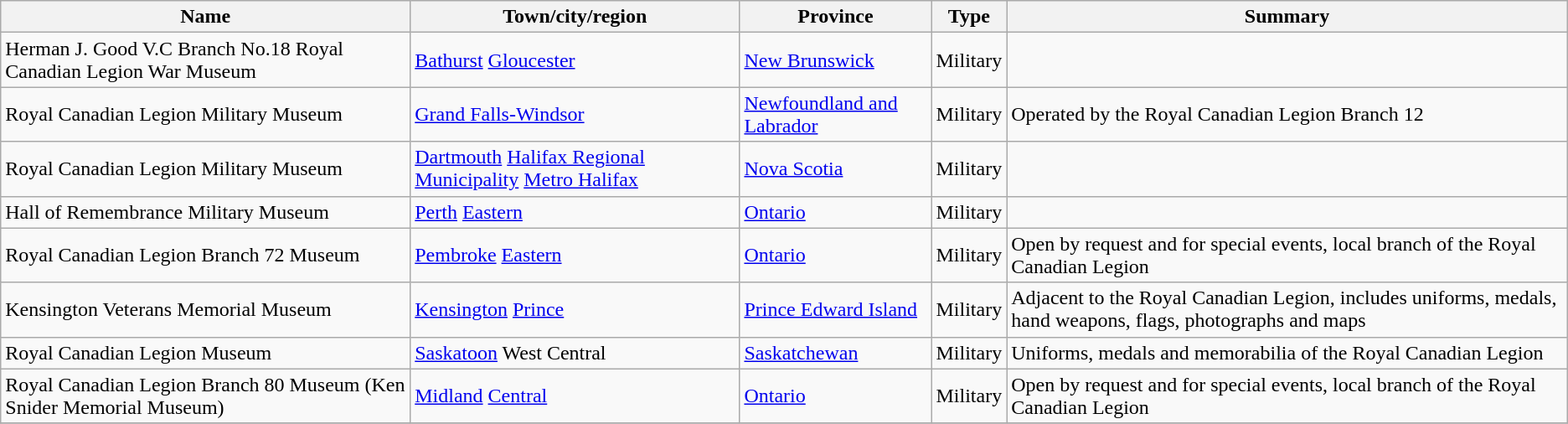<table class="wikitable sortable">
<tr>
<th>Name</th>
<th>Town/city/region</th>
<th>Province</th>
<th>Type</th>
<th>Summary</th>
</tr>
<tr>
<td>Herman J. Good V.C Branch No.18 Royal Canadian Legion War Museum</td>
<td><a href='#'>Bathurst</a> <a href='#'>Gloucester</a></td>
<td><a href='#'>New Brunswick</a></td>
<td>Military</td>
<td></td>
</tr>
<tr>
<td>Royal Canadian Legion Military Museum</td>
<td><a href='#'>Grand Falls-Windsor</a></td>
<td><a href='#'>Newfoundland and Labrador</a></td>
<td>Military</td>
<td>Operated by the Royal Canadian Legion Branch 12</td>
</tr>
<tr>
<td>Royal Canadian Legion Military Museum</td>
<td><a href='#'>Dartmouth</a> <a href='#'>Halifax Regional Municipality</a> <a href='#'>Metro Halifax</a></td>
<td><a href='#'>Nova Scotia</a></td>
<td>Military</td>
<td></td>
</tr>
<tr>
<td>Hall of Remembrance Military Museum</td>
<td><a href='#'>Perth</a> <a href='#'>Eastern</a></td>
<td><a href='#'>Ontario</a></td>
<td>Military</td>
<td></td>
</tr>
<tr>
<td>Royal Canadian Legion Branch 72 Museum</td>
<td><a href='#'>Pembroke</a> <a href='#'>Eastern</a></td>
<td><a href='#'>Ontario</a></td>
<td>Military</td>
<td>Open by request and for special events, local branch of the Royal Canadian Legion</td>
</tr>
<tr>
<td>Kensington Veterans Memorial Museum</td>
<td><a href='#'>Kensington</a> <a href='#'>Prince</a></td>
<td><a href='#'>Prince Edward Island</a></td>
<td>Military</td>
<td>Adjacent to the Royal Canadian Legion, includes uniforms, medals, hand weapons, flags, photographs and maps</td>
</tr>
<tr>
<td>Royal Canadian Legion Museum</td>
<td><a href='#'>Saskatoon</a> West Central</td>
<td><a href='#'>Saskatchewan</a></td>
<td>Military</td>
<td>Uniforms, medals and memorabilia of the Royal Canadian Legion</td>
</tr>
<tr>
<td>Royal Canadian Legion Branch 80 Museum (Ken Snider Memorial Museum)</td>
<td><a href='#'>Midland</a> <a href='#'>Central</a></td>
<td><a href='#'>Ontario</a></td>
<td>Military</td>
<td>Open by request and for special events, local branch of the Royal Canadian Legion</td>
</tr>
<tr>
</tr>
</table>
